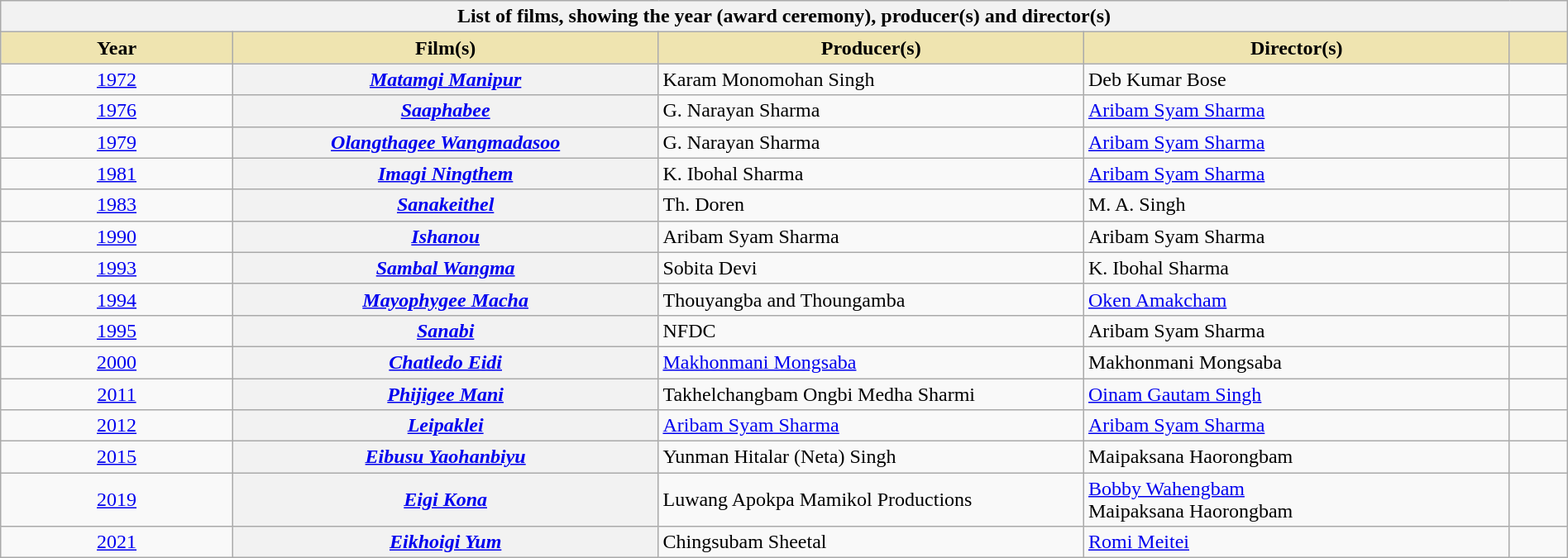<table class="wikitable sortable plainrowheaders" style="width:100%">
<tr>
<th colspan="5">List of films, showing the year (award ceremony), producer(s) and director(s)</th>
</tr>
<tr>
<th scope="col" style="background-color:#EFE4B0;width:12%;">Year</th>
<th scope="col" style="background-color:#EFE4B0;width:22%;">Film(s)</th>
<th scope="col" style="background-color:#EFE4B0;width:22%;">Producer(s)</th>
<th scope="col" style="background-color:#EFE4B0;width:22%;">Director(s)</th>
<th scope="col" style="background-color:#EFE4B0;width:3%;" class="unsortable"></th>
</tr>
<tr>
<td style="text-align:center;"><a href='#'>1972<br></a></td>
<th scope="row"><em><a href='#'>Matamgi Manipur</a></em></th>
<td>Karam Monomohan Singh</td>
<td>Deb Kumar Bose</td>
<td align="center"></td>
</tr>
<tr>
<td style="text-align:center;"><a href='#'>1976<br></a></td>
<th scope="row"><em><a href='#'>Saaphabee</a></em></th>
<td>G. Narayan Sharma</td>
<td><a href='#'>Aribam Syam Sharma</a></td>
<td align="center"></td>
</tr>
<tr>
<td style="text-align:center;"><a href='#'>1979<br></a></td>
<th scope="row"><em><a href='#'>Olangthagee Wangmadasoo</a></em></th>
<td>G. Narayan Sharma</td>
<td><a href='#'>Aribam Syam Sharma</a></td>
<td align="center"></td>
</tr>
<tr>
<td style="text-align:center;"><a href='#'>1981<br></a></td>
<th scope="row"><em><a href='#'>Imagi Ningthem</a></em></th>
<td>K. Ibohal Sharma</td>
<td><a href='#'>Aribam Syam Sharma</a></td>
<td align="center"></td>
</tr>
<tr>
<td style="text-align:center;"><a href='#'>1983<br></a></td>
<th scope="row"><em><a href='#'>Sanakeithel</a></em></th>
<td>Th. Doren</td>
<td>M. A. Singh</td>
<td align="center"></td>
</tr>
<tr>
<td style="text-align:center;"><a href='#'>1990<br></a></td>
<th scope="row"><em><a href='#'>Ishanou</a></em></th>
<td>Aribam Syam Sharma</td>
<td>Aribam Syam Sharma</td>
<td align="center"></td>
</tr>
<tr>
<td style="text-align:center;"><a href='#'>1993<br></a></td>
<th scope="row"><em><a href='#'>Sambal Wangma</a></em></th>
<td>Sobita Devi</td>
<td>K. Ibohal Sharma</td>
<td align="center"></td>
</tr>
<tr>
<td style="text-align:center;"><a href='#'>1994<br></a></td>
<th scope="row"><em><a href='#'>Mayophygee Macha</a></em></th>
<td>Thouyangba and Thoungamba</td>
<td><a href='#'>Oken Amakcham</a></td>
<td align="center"></td>
</tr>
<tr>
<td style="text-align:center;"><a href='#'>1995<br></a></td>
<th scope="row"><em><a href='#'>Sanabi</a></em></th>
<td>NFDC</td>
<td>Aribam Syam Sharma</td>
<td align="center"></td>
</tr>
<tr>
<td style="text-align:center;"><a href='#'>2000<br></a></td>
<th scope="row"><em><a href='#'>Chatledo Eidi</a></em></th>
<td><a href='#'>Makhonmani Mongsaba</a></td>
<td>Makhonmani Mongsaba</td>
<td align="center"></td>
</tr>
<tr>
<td style="text-align:center;"><a href='#'>2011<br></a></td>
<th scope="row"><em><a href='#'>Phijigee Mani</a></em></th>
<td>Takhelchangbam Ongbi Medha Sharmi</td>
<td><a href='#'>Oinam Gautam Singh</a></td>
<td align="center"></td>
</tr>
<tr>
<td style="text-align:center;"><a href='#'>2012<br></a></td>
<th scope="row"><em><a href='#'>Leipaklei</a></em></th>
<td><a href='#'>Aribam Syam Sharma</a></td>
<td><a href='#'>Aribam Syam Sharma</a></td>
<td align="center"></td>
</tr>
<tr>
<td style="text-align:center;"><a href='#'>2015<br></a></td>
<th scope="row"><em><a href='#'>Eibusu Yaohanbiyu</a></em></th>
<td>Yunman Hitalar (Neta) Singh</td>
<td>Maipaksana Haorongbam</td>
<td align="center"></td>
</tr>
<tr>
<td style="text-align:center;"><a href='#'>2019<br></a></td>
<th scope="row"><em><a href='#'>Eigi Kona</a></em></th>
<td>Luwang Apokpa Mamikol Productions</td>
<td><a href='#'>Bobby Wahengbam</a><br>Maipaksana Haorongbam</td>
<td align="center"></td>
</tr>
<tr>
<td style="text-align:center;"><a href='#'>2021<br></a></td>
<th scope="row"><em><a href='#'>Eikhoigi Yum</a></em></th>
<td>Chingsubam Sheetal</td>
<td><a href='#'>Romi Meitei</a></td>
<td align="center"></td>
</tr>
</table>
